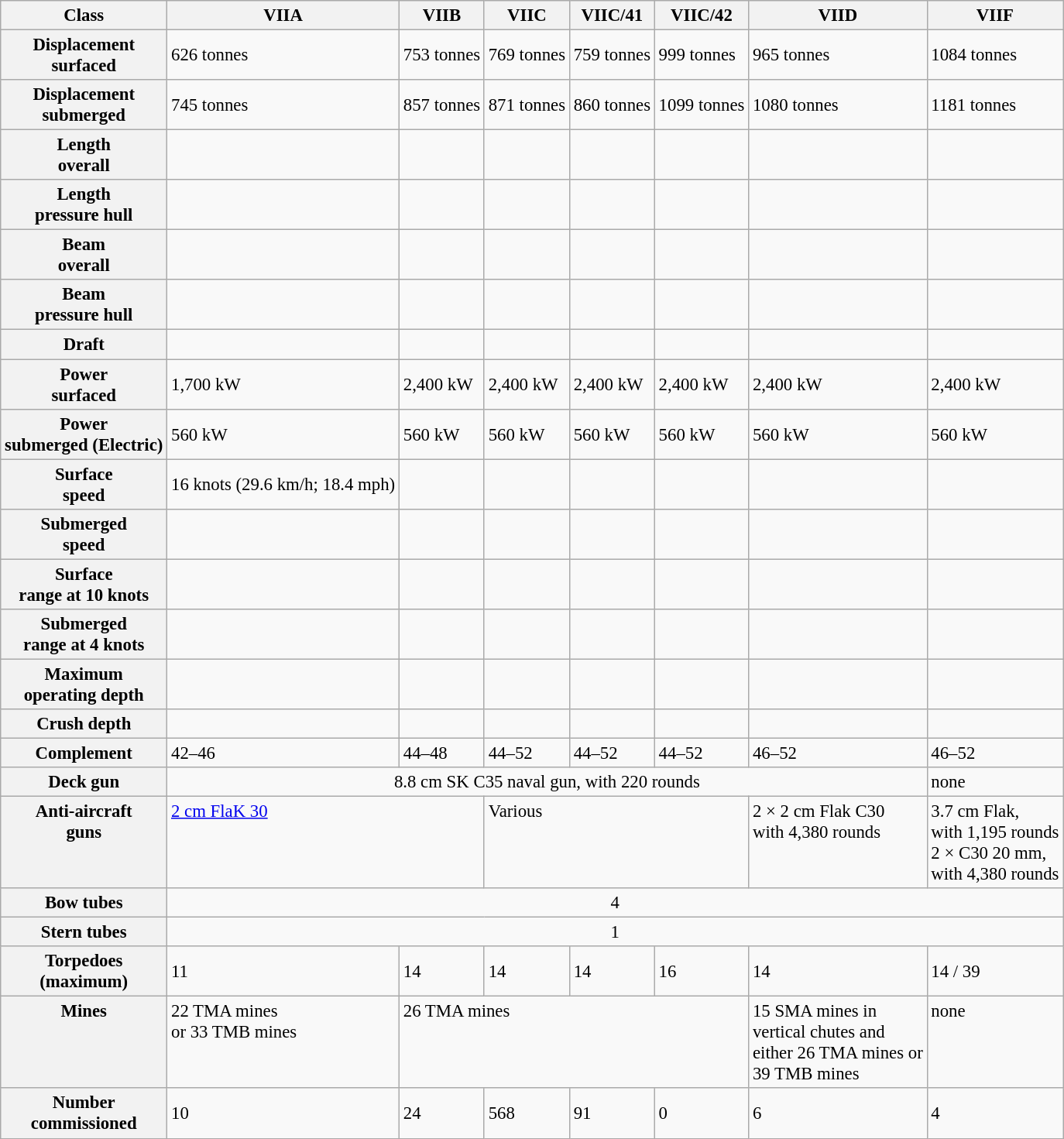<table class=wikitable style="font-size: 95%;">
<tr>
<th>Class</th>
<th>VIIA</th>
<th>VIIB</th>
<th>VIIC</th>
<th>VIIC/41</th>
<th>VIIC/42</th>
<th>VIID</th>
<th>VIIF</th>
</tr>
<tr>
<th>Displacement <br> surfaced</th>
<td>626 tonnes</td>
<td>753 tonnes</td>
<td>769 tonnes</td>
<td>759 tonnes</td>
<td>999 tonnes</td>
<td>965 tonnes</td>
<td>1084 tonnes</td>
</tr>
<tr>
<th>Displacement <br>submerged</th>
<td>745 tonnes</td>
<td>857 tonnes</td>
<td>871 tonnes</td>
<td>860 tonnes</td>
<td>1099 tonnes</td>
<td>1080 tonnes</td>
<td>1181 tonnes</td>
</tr>
<tr>
<th>Length<br> overall</th>
<td></td>
<td></td>
<td></td>
<td></td>
<td></td>
<td></td>
<td></td>
</tr>
<tr>
<th>Length <br> pressure hull</th>
<td></td>
<td></td>
<td></td>
<td></td>
<td></td>
<td></td>
<td></td>
</tr>
<tr>
<th>Beam <br> overall</th>
<td></td>
<td></td>
<td></td>
<td></td>
<td></td>
<td></td>
<td></td>
</tr>
<tr>
<th>Beam <br> pressure hull</th>
<td></td>
<td></td>
<td></td>
<td></td>
<td></td>
<td></td>
<td></td>
</tr>
<tr>
<th>Draft</th>
<td></td>
<td></td>
<td></td>
<td></td>
<td></td>
<td></td>
<td></td>
</tr>
<tr>
<th>Power <br> surfaced</th>
<td>1,700 kW</td>
<td>2,400 kW</td>
<td>2,400 kW</td>
<td>2,400 kW</td>
<td>2,400 kW</td>
<td>2,400 kW</td>
<td>2,400 kW</td>
</tr>
<tr>
<th>Power <br> submerged (Electric)</th>
<td>560 kW</td>
<td>560 kW</td>
<td>560 kW</td>
<td>560 kW</td>
<td>560 kW</td>
<td>560 kW</td>
<td>560 kW</td>
</tr>
<tr>
<th>Surface <br>speed</th>
<td>16 knots (29.6 km/h; 18.4 mph)</td>
<td></td>
<td></td>
<td></td>
<td></td>
<td></td>
<td></td>
</tr>
<tr>
<th>Submerged <br>speed</th>
<td></td>
<td></td>
<td></td>
<td></td>
<td></td>
<td></td>
<td></td>
</tr>
<tr>
<th>Surface <br> range at 10 knots</th>
<td></td>
<td></td>
<td></td>
<td></td>
<td></td>
<td></td>
<td></td>
</tr>
<tr>
<th>Submerged <br> range at 4 knots</th>
<td></td>
<td></td>
<td></td>
<td></td>
<td></td>
<td></td>
<td></td>
</tr>
<tr>
<th>Maximum <br> operating depth</th>
<td></td>
<td></td>
<td></td>
<td></td>
<td></td>
<td></td>
<td></td>
</tr>
<tr>
<th>Crush depth</th>
<td></td>
<td></td>
<td></td>
<td></td>
<td></td>
<td></td>
<td></td>
</tr>
<tr>
<th>Complement</th>
<td>42–46</td>
<td>44–48</td>
<td>44–52</td>
<td>44–52</td>
<td>44–52</td>
<td>46–52</td>
<td>46–52</td>
</tr>
<tr>
<th>Deck gun</th>
<td colspan=6 align=center>8.8 cm SK C35 naval gun, with 220 rounds</td>
<td>none</td>
</tr>
<tr valign="top">
<th>Anti-aircraft <br> guns</th>
<td colspan=2><a href='#'>2 cm FlaK 30</a></td>
<td colspan=3>Various</td>
<td>2 × 2 cm Flak C30<br>with 4,380 rounds</td>
<td>3.7 cm Flak,<br>with 1,195 rounds <br> 2 × C30 20 mm, <br>with 4,380 rounds</td>
</tr>
<tr>
<th>Bow tubes</th>
<td colspan=7 align=center>4</td>
</tr>
<tr>
<th>Stern tubes</th>
<td colspan=7 align=center>1</td>
</tr>
<tr>
<th>Torpedoes <br>(maximum)</th>
<td>11</td>
<td>14</td>
<td>14</td>
<td>14</td>
<td>16</td>
<td>14</td>
<td>14 / 39</td>
</tr>
<tr valign="top">
<th>Mines</th>
<td>22 TMA mines <br> or 33 TMB mines</td>
<td colspan=4>26 TMA mines</td>
<td>15 SMA mines in <br>vertical chutes and <br> either 26 TMA mines or <br> 39 TMB mines</td>
<td>none</td>
</tr>
<tr>
<th>Number<br>commissioned</th>
<td>10</td>
<td>24</td>
<td>568</td>
<td>91</td>
<td>0</td>
<td>6</td>
<td>4</td>
</tr>
</table>
